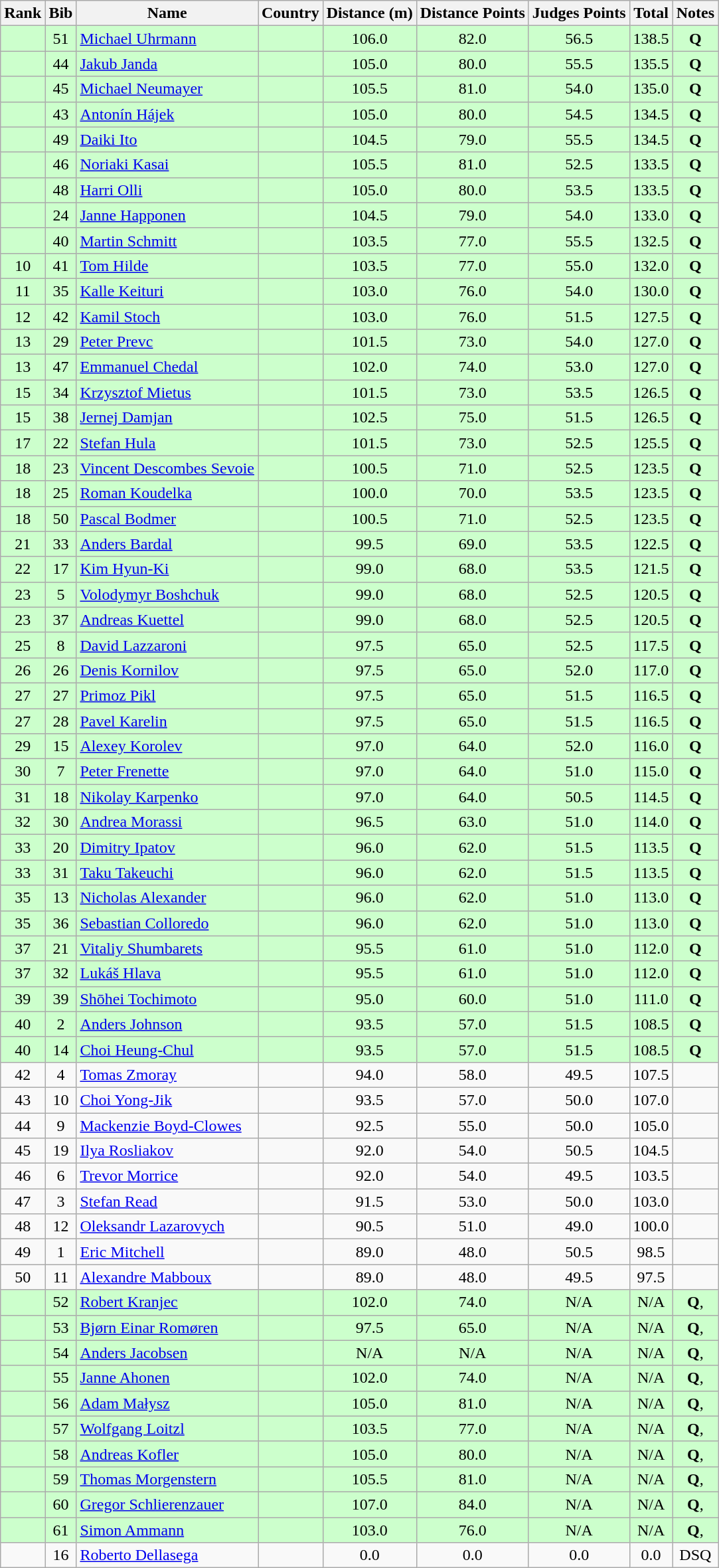<table class="wikitable sortable" style="text-align:center">
<tr>
<th>Rank</th>
<th>Bib</th>
<th>Name</th>
<th>Country</th>
<th>Distance (m)</th>
<th>Distance Points</th>
<th>Judges Points</th>
<th>Total</th>
<th>Notes</th>
</tr>
<tr bgcolor="#ccffcc">
<td></td>
<td>51</td>
<td align="left"><a href='#'>Michael Uhrmann</a></td>
<td align="left"></td>
<td>106.0</td>
<td>82.0</td>
<td>56.5</td>
<td>138.5</td>
<td><strong>Q</strong></td>
</tr>
<tr bgcolor="#ccffcc">
<td></td>
<td>44</td>
<td align="left"><a href='#'>Jakub Janda</a></td>
<td align="left"></td>
<td>105.0</td>
<td>80.0</td>
<td>55.5</td>
<td>135.5</td>
<td><strong>Q</strong></td>
</tr>
<tr bgcolor="#ccffcc">
<td></td>
<td>45</td>
<td align="left"><a href='#'>Michael Neumayer</a></td>
<td align="left"></td>
<td>105.5</td>
<td>81.0</td>
<td>54.0</td>
<td>135.0</td>
<td><strong>Q</strong></td>
</tr>
<tr bgcolor="#ccffcc">
<td></td>
<td>43</td>
<td align="left"><a href='#'>Antonín Hájek</a></td>
<td align="left"></td>
<td>105.0</td>
<td>80.0</td>
<td>54.5</td>
<td>134.5</td>
<td><strong>Q</strong></td>
</tr>
<tr bgcolor="#ccffcc">
<td></td>
<td>49</td>
<td align="left"><a href='#'>Daiki Ito</a></td>
<td align="left"></td>
<td>104.5</td>
<td>79.0</td>
<td>55.5</td>
<td>134.5</td>
<td><strong>Q</strong></td>
</tr>
<tr bgcolor="#ccffcc">
<td></td>
<td>46</td>
<td align="left"><a href='#'>Noriaki Kasai</a></td>
<td align="left"></td>
<td>105.5</td>
<td>81.0</td>
<td>52.5</td>
<td>133.5</td>
<td><strong>Q</strong></td>
</tr>
<tr bgcolor="#ccffcc">
<td></td>
<td>48</td>
<td align="left"><a href='#'>Harri Olli</a></td>
<td align="left"></td>
<td>105.0</td>
<td>80.0</td>
<td>53.5</td>
<td>133.5</td>
<td><strong>Q</strong></td>
</tr>
<tr bgcolor="#ccffcc">
<td></td>
<td>24</td>
<td align="left"><a href='#'>Janne Happonen</a></td>
<td align="left"></td>
<td>104.5</td>
<td>79.0</td>
<td>54.0</td>
<td>133.0</td>
<td><strong>Q</strong></td>
</tr>
<tr bgcolor="#ccffcc">
<td></td>
<td>40</td>
<td align="left"><a href='#'>Martin Schmitt</a></td>
<td align="left"></td>
<td>103.5</td>
<td>77.0</td>
<td>55.5</td>
<td>132.5</td>
<td><strong>Q</strong></td>
</tr>
<tr bgcolor="#ccffcc">
<td>10</td>
<td>41</td>
<td align="left"><a href='#'>Tom Hilde</a></td>
<td align="left"></td>
<td>103.5</td>
<td>77.0</td>
<td>55.0</td>
<td>132.0</td>
<td><strong>Q</strong></td>
</tr>
<tr bgcolor="#ccffcc">
<td>11</td>
<td>35</td>
<td align="left"><a href='#'>Kalle Keituri</a></td>
<td align="left"></td>
<td>103.0</td>
<td>76.0</td>
<td>54.0</td>
<td>130.0</td>
<td><strong>Q</strong></td>
</tr>
<tr bgcolor="#ccffcc">
<td>12</td>
<td>42</td>
<td align="left"><a href='#'>Kamil Stoch</a></td>
<td align="left"></td>
<td>103.0</td>
<td>76.0</td>
<td>51.5</td>
<td>127.5</td>
<td><strong>Q</strong></td>
</tr>
<tr bgcolor="#ccffcc">
<td>13</td>
<td>29</td>
<td align="left"><a href='#'>Peter Prevc</a></td>
<td align="left"></td>
<td>101.5</td>
<td>73.0</td>
<td>54.0</td>
<td>127.0</td>
<td><strong>Q</strong></td>
</tr>
<tr bgcolor="#ccffcc">
<td>13</td>
<td>47</td>
<td align="left"><a href='#'>Emmanuel Chedal</a></td>
<td align="left"></td>
<td>102.0</td>
<td>74.0</td>
<td>53.0</td>
<td>127.0</td>
<td><strong>Q</strong></td>
</tr>
<tr bgcolor="#ccffcc">
<td>15</td>
<td>34</td>
<td align="left"><a href='#'>Krzysztof Mietus</a></td>
<td align="left"></td>
<td>101.5</td>
<td>73.0</td>
<td>53.5</td>
<td>126.5</td>
<td><strong>Q</strong></td>
</tr>
<tr bgcolor="#ccffcc">
<td>15</td>
<td>38</td>
<td align="left"><a href='#'>Jernej Damjan</a></td>
<td align="left"></td>
<td>102.5</td>
<td>75.0</td>
<td>51.5</td>
<td>126.5</td>
<td><strong>Q</strong></td>
</tr>
<tr bgcolor="#ccffcc">
<td>17</td>
<td>22</td>
<td align="left"><a href='#'>Stefan Hula</a></td>
<td align="left"></td>
<td>101.5</td>
<td>73.0</td>
<td>52.5</td>
<td>125.5</td>
<td><strong>Q</strong></td>
</tr>
<tr bgcolor="#ccffcc">
<td>18</td>
<td>23</td>
<td align="left"><a href='#'>Vincent Descombes Sevoie</a></td>
<td align="left"></td>
<td>100.5</td>
<td>71.0</td>
<td>52.5</td>
<td>123.5</td>
<td><strong>Q</strong></td>
</tr>
<tr bgcolor="#ccffcc">
<td>18</td>
<td>25</td>
<td align="left"><a href='#'>Roman Koudelka</a></td>
<td align="left"></td>
<td>100.0</td>
<td>70.0</td>
<td>53.5</td>
<td>123.5</td>
<td><strong>Q</strong></td>
</tr>
<tr bgcolor="#ccffcc">
<td>18</td>
<td>50</td>
<td align="left"><a href='#'>Pascal Bodmer</a></td>
<td align="left"></td>
<td>100.5</td>
<td>71.0</td>
<td>52.5</td>
<td>123.5</td>
<td><strong>Q</strong></td>
</tr>
<tr bgcolor="#ccffcc">
<td>21</td>
<td>33</td>
<td align="left"><a href='#'>Anders Bardal</a></td>
<td align="left"></td>
<td>99.5</td>
<td>69.0</td>
<td>53.5</td>
<td>122.5</td>
<td><strong>Q</strong></td>
</tr>
<tr bgcolor="#ccffcc">
<td>22</td>
<td>17</td>
<td align="left"><a href='#'>Kim Hyun-Ki</a></td>
<td align="left"></td>
<td>99.0</td>
<td>68.0</td>
<td>53.5</td>
<td>121.5</td>
<td><strong>Q</strong></td>
</tr>
<tr bgcolor="#ccffcc">
<td>23</td>
<td>5</td>
<td align="left"><a href='#'>Volodymyr Boshchuk</a></td>
<td align="left"></td>
<td>99.0</td>
<td>68.0</td>
<td>52.5</td>
<td>120.5</td>
<td><strong>Q</strong></td>
</tr>
<tr bgcolor="#ccffcc">
<td>23</td>
<td>37</td>
<td align="left"><a href='#'>Andreas Kuettel</a></td>
<td align="left"></td>
<td>99.0</td>
<td>68.0</td>
<td>52.5</td>
<td>120.5</td>
<td><strong>Q</strong></td>
</tr>
<tr bgcolor="#ccffcc">
<td>25</td>
<td>8</td>
<td align="left"><a href='#'>David Lazzaroni</a></td>
<td align="left"></td>
<td>97.5</td>
<td>65.0</td>
<td>52.5</td>
<td>117.5</td>
<td><strong>Q</strong></td>
</tr>
<tr bgcolor="#ccffcc">
<td>26</td>
<td>26</td>
<td align="left"><a href='#'>Denis Kornilov</a></td>
<td align="left"></td>
<td>97.5</td>
<td>65.0</td>
<td>52.0</td>
<td>117.0</td>
<td><strong>Q</strong></td>
</tr>
<tr bgcolor="#ccffcc">
<td>27</td>
<td>27</td>
<td align="left"><a href='#'>Primoz Pikl</a></td>
<td align="left"></td>
<td>97.5</td>
<td>65.0</td>
<td>51.5</td>
<td>116.5</td>
<td><strong>Q</strong></td>
</tr>
<tr bgcolor="#ccffcc">
<td>27</td>
<td>28</td>
<td align="left"><a href='#'>Pavel Karelin</a></td>
<td align="left"></td>
<td>97.5</td>
<td>65.0</td>
<td>51.5</td>
<td>116.5</td>
<td><strong>Q</strong></td>
</tr>
<tr bgcolor="#ccffcc">
<td>29</td>
<td>15</td>
<td align="left"><a href='#'>Alexey Korolev</a></td>
<td align="left"></td>
<td>97.0</td>
<td>64.0</td>
<td>52.0</td>
<td>116.0</td>
<td><strong>Q</strong></td>
</tr>
<tr bgcolor="#ccffcc">
<td>30</td>
<td>7</td>
<td align="left"><a href='#'>Peter Frenette</a></td>
<td align="left"></td>
<td>97.0</td>
<td>64.0</td>
<td>51.0</td>
<td>115.0</td>
<td><strong>Q</strong></td>
</tr>
<tr bgcolor="#ccffcc">
<td>31</td>
<td>18</td>
<td align="left"><a href='#'>Nikolay Karpenko</a></td>
<td align="left"></td>
<td>97.0</td>
<td>64.0</td>
<td>50.5</td>
<td>114.5</td>
<td><strong>Q</strong></td>
</tr>
<tr bgcolor="#ccffcc">
<td>32</td>
<td>30</td>
<td align="left"><a href='#'>Andrea Morassi</a></td>
<td align="left"></td>
<td>96.5</td>
<td>63.0</td>
<td>51.0</td>
<td>114.0</td>
<td><strong>Q</strong></td>
</tr>
<tr bgcolor="#ccffcc">
<td>33</td>
<td>20</td>
<td align="left"><a href='#'>Dimitry Ipatov</a></td>
<td align="left"></td>
<td>96.0</td>
<td>62.0</td>
<td>51.5</td>
<td>113.5</td>
<td><strong>Q</strong></td>
</tr>
<tr bgcolor="#ccffcc">
<td>33</td>
<td>31</td>
<td align="left"><a href='#'>Taku Takeuchi</a></td>
<td align="left"></td>
<td>96.0</td>
<td>62.0</td>
<td>51.5</td>
<td>113.5</td>
<td><strong>Q</strong></td>
</tr>
<tr bgcolor="#ccffcc">
<td>35</td>
<td>13</td>
<td align="left"><a href='#'>Nicholas Alexander</a></td>
<td align="left"></td>
<td>96.0</td>
<td>62.0</td>
<td>51.0</td>
<td>113.0</td>
<td><strong>Q</strong></td>
</tr>
<tr bgcolor="#ccffcc">
<td>35</td>
<td>36</td>
<td align="left"><a href='#'>Sebastian Colloredo</a></td>
<td align="left"></td>
<td>96.0</td>
<td>62.0</td>
<td>51.0</td>
<td>113.0</td>
<td><strong>Q</strong></td>
</tr>
<tr bgcolor="#ccffcc">
<td>37</td>
<td>21</td>
<td align="left"><a href='#'>Vitaliy Shumbarets</a></td>
<td align="left"></td>
<td>95.5</td>
<td>61.0</td>
<td>51.0</td>
<td>112.0</td>
<td><strong>Q</strong></td>
</tr>
<tr bgcolor="#ccffcc">
<td>37</td>
<td>32</td>
<td align="left"><a href='#'>Lukáš Hlava</a></td>
<td align="left"></td>
<td>95.5</td>
<td>61.0</td>
<td>51.0</td>
<td>112.0</td>
<td><strong>Q</strong></td>
</tr>
<tr bgcolor="#ccffcc">
<td>39</td>
<td>39</td>
<td align="left"><a href='#'>Shōhei Tochimoto</a></td>
<td align="left"></td>
<td>95.0</td>
<td>60.0</td>
<td>51.0</td>
<td>111.0</td>
<td><strong>Q</strong></td>
</tr>
<tr bgcolor="#ccffcc">
<td>40</td>
<td>2</td>
<td align="left"><a href='#'>Anders Johnson</a></td>
<td align="left"></td>
<td>93.5</td>
<td>57.0</td>
<td>51.5</td>
<td>108.5</td>
<td><strong>Q</strong></td>
</tr>
<tr bgcolor="#ccffcc">
<td>40</td>
<td>14</td>
<td align="left"><a href='#'>Choi Heung-Chul</a></td>
<td align="left"></td>
<td>93.5</td>
<td>57.0</td>
<td>51.5</td>
<td>108.5</td>
<td><strong>Q</strong></td>
</tr>
<tr>
<td>42</td>
<td>4</td>
<td align="left"><a href='#'>Tomas Zmoray</a></td>
<td align="left"></td>
<td>94.0</td>
<td>58.0</td>
<td>49.5</td>
<td>107.5</td>
<td></td>
</tr>
<tr>
<td>43</td>
<td>10</td>
<td align="left"><a href='#'>Choi Yong-Jik</a></td>
<td align="left"></td>
<td>93.5</td>
<td>57.0</td>
<td>50.0</td>
<td>107.0</td>
<td></td>
</tr>
<tr>
<td>44</td>
<td>9</td>
<td align="left"><a href='#'>Mackenzie Boyd-Clowes</a></td>
<td align="left"></td>
<td>92.5</td>
<td>55.0</td>
<td>50.0</td>
<td>105.0</td>
<td></td>
</tr>
<tr>
<td>45</td>
<td>19</td>
<td align="left"><a href='#'>Ilya Rosliakov</a></td>
<td align="left"></td>
<td>92.0</td>
<td>54.0</td>
<td>50.5</td>
<td>104.5</td>
<td></td>
</tr>
<tr>
<td>46</td>
<td>6</td>
<td align="left"><a href='#'>Trevor Morrice</a></td>
<td align="left"></td>
<td>92.0</td>
<td>54.0</td>
<td>49.5</td>
<td>103.5</td>
<td></td>
</tr>
<tr>
<td>47</td>
<td>3</td>
<td align="left"><a href='#'>Stefan Read</a></td>
<td align="left"></td>
<td>91.5</td>
<td>53.0</td>
<td>50.0</td>
<td>103.0</td>
<td></td>
</tr>
<tr>
<td>48</td>
<td>12</td>
<td align="left"><a href='#'>Oleksandr Lazarovych</a></td>
<td align="left"></td>
<td>90.5</td>
<td>51.0</td>
<td>49.0</td>
<td>100.0</td>
<td></td>
</tr>
<tr>
<td>49</td>
<td>1</td>
<td align="left"><a href='#'>Eric Mitchell</a></td>
<td align="left"></td>
<td>89.0</td>
<td>48.0</td>
<td>50.5</td>
<td>98.5</td>
<td></td>
</tr>
<tr>
<td>50</td>
<td>11</td>
<td align="left"><a href='#'>Alexandre Mabboux</a></td>
<td align="left"></td>
<td>89.0</td>
<td>48.0</td>
<td>49.5</td>
<td>97.5</td>
<td></td>
</tr>
<tr bgcolor="#ccffcc">
<td></td>
<td>52</td>
<td align="left"><a href='#'>Robert Kranjec</a></td>
<td align="left"></td>
<td>102.0</td>
<td>74.0</td>
<td>N/A</td>
<td>N/A</td>
<td><strong>Q</strong>, </td>
</tr>
<tr bgcolor="#ccffcc">
<td></td>
<td>53</td>
<td align="left"><a href='#'>Bjørn Einar Romøren</a></td>
<td align="left"></td>
<td>97.5</td>
<td>65.0</td>
<td>N/A</td>
<td>N/A</td>
<td><strong>Q</strong>, </td>
</tr>
<tr bgcolor="#ccffcc">
<td></td>
<td>54</td>
<td align="left"><a href='#'>Anders Jacobsen</a></td>
<td align="left"></td>
<td>N/A</td>
<td>N/A</td>
<td>N/A</td>
<td>N/A</td>
<td><strong>Q</strong>, </td>
</tr>
<tr bgcolor="#ccffcc">
<td></td>
<td>55</td>
<td align="left"><a href='#'>Janne Ahonen</a></td>
<td align="left"></td>
<td>102.0</td>
<td>74.0</td>
<td>N/A</td>
<td>N/A</td>
<td><strong>Q</strong>, </td>
</tr>
<tr bgcolor="#ccffcc">
<td></td>
<td>56</td>
<td align="left"><a href='#'>Adam Małysz</a></td>
<td align="left"></td>
<td>105.0</td>
<td>81.0</td>
<td>N/A</td>
<td>N/A</td>
<td><strong>Q</strong>, </td>
</tr>
<tr bgcolor="#ccffcc">
<td></td>
<td>57</td>
<td align="left"><a href='#'>Wolfgang Loitzl</a></td>
<td align="left"></td>
<td>103.5</td>
<td>77.0</td>
<td>N/A</td>
<td>N/A</td>
<td><strong>Q</strong>, </td>
</tr>
<tr bgcolor="#ccffcc">
<td></td>
<td>58</td>
<td align="left"><a href='#'>Andreas Kofler</a></td>
<td align="left"></td>
<td>105.0</td>
<td>80.0</td>
<td>N/A</td>
<td>N/A</td>
<td><strong>Q</strong>, </td>
</tr>
<tr bgcolor="#ccffcc">
<td></td>
<td>59</td>
<td align="left"><a href='#'>Thomas Morgenstern</a></td>
<td align="left"></td>
<td>105.5</td>
<td>81.0</td>
<td>N/A</td>
<td>N/A</td>
<td><strong>Q</strong>, </td>
</tr>
<tr bgcolor="#ccffcc">
<td></td>
<td>60</td>
<td align="left"><a href='#'>Gregor Schlierenzauer</a></td>
<td align="left"></td>
<td>107.0</td>
<td>84.0</td>
<td>N/A</td>
<td>N/A</td>
<td><strong>Q</strong>, </td>
</tr>
<tr bgcolor="#ccffcc">
<td></td>
<td>61</td>
<td align="left"><a href='#'>Simon Ammann</a></td>
<td align="left"></td>
<td>103.0</td>
<td>76.0</td>
<td>N/A</td>
<td>N/A</td>
<td><strong>Q</strong>, </td>
</tr>
<tr>
<td></td>
<td>16</td>
<td align="left"><a href='#'>Roberto Dellasega</a></td>
<td align="left"></td>
<td>0.0</td>
<td>0.0</td>
<td>0.0</td>
<td>0.0</td>
<td>DSQ</td>
</tr>
</table>
